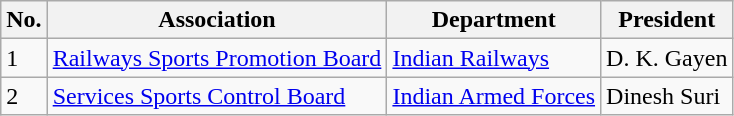<table class="wikitable sortable">
<tr>
<th>No.</th>
<th>Association</th>
<th>Department</th>
<th>President</th>
</tr>
<tr>
<td>1</td>
<td><a href='#'>Railways Sports Promotion Board</a></td>
<td><a href='#'>Indian Railways</a></td>
<td>D. K. Gayen</td>
</tr>
<tr>
<td>2</td>
<td><a href='#'>Services Sports Control Board</a></td>
<td><a href='#'>Indian Armed Forces</a></td>
<td>Dinesh Suri</td>
</tr>
</table>
